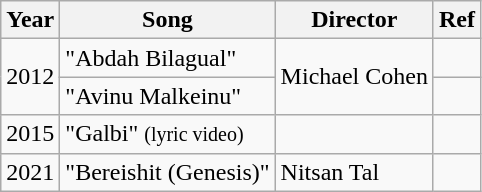<table class="wikitable">
<tr>
<th>Year</th>
<th>Song</th>
<th>Director</th>
<th>Ref</th>
</tr>
<tr>
<td rowspan="2">2012</td>
<td>"Abdah Bilagual"</td>
<td rowspan="2">Michael Cohen</td>
<td></td>
</tr>
<tr>
<td>"Avinu Malkeinu"</td>
<td></td>
</tr>
<tr>
<td>2015</td>
<td>"Galbi" <small>(lyric video)</small></td>
<td></td>
<td></td>
</tr>
<tr>
<td>2021</td>
<td>"Bereishit (Genesis)"</td>
<td>Nitsan Tal</td>
<td></td>
</tr>
</table>
